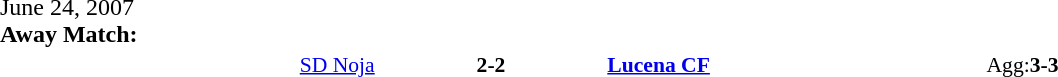<table width=100% cellspacing=1>
<tr>
<th width=20%></th>
<th width=12%></th>
<th width=20%></th>
<th></th>
</tr>
<tr>
<td>June 24, 2007<br><strong>Away Match:</strong></td>
</tr>
<tr style=font-size:90%>
<td align=right><a href='#'>SD Noja</a></td>
<td align=center><strong>2-2</strong></td>
<td><strong><a href='#'>Lucena CF</a></strong></td>
<td>Agg:<strong>3-3</strong></td>
</tr>
</table>
